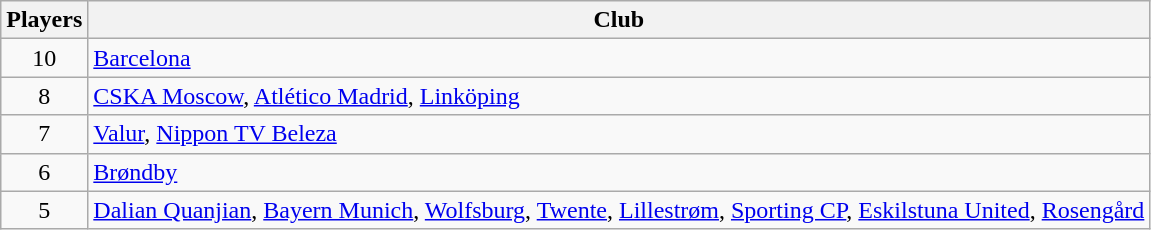<table class="wikitable">
<tr>
<th>Players</th>
<th>Club</th>
</tr>
<tr>
<td align="center">10</td>
<td> <a href='#'>Barcelona</a></td>
</tr>
<tr>
<td align="center">8</td>
<td> <a href='#'>CSKA Moscow</a>,  <a href='#'>Atlético Madrid</a>,  <a href='#'>Linköping</a></td>
</tr>
<tr>
<td align="center">7</td>
<td> <a href='#'>Valur</a>,  <a href='#'>Nippon TV Beleza</a></td>
</tr>
<tr>
<td align="center">6</td>
<td> <a href='#'>Brøndby</a></td>
</tr>
<tr>
<td align="center">5</td>
<td> <a href='#'>Dalian Quanjian</a>,  <a href='#'>Bayern Munich</a>,  <a href='#'>Wolfsburg</a>,  <a href='#'>Twente</a>,  <a href='#'>Lillestrøm</a>,  <a href='#'>Sporting CP</a>,  <a href='#'>Eskilstuna United</a>,  <a href='#'>Rosengård</a></td>
</tr>
</table>
